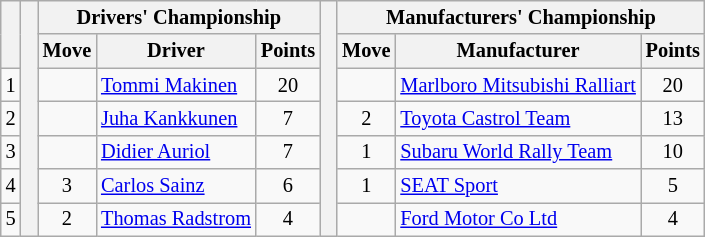<table class="wikitable" style="font-size:85%;">
<tr>
<th rowspan="2"></th>
<th rowspan="7" style="width:5px;"></th>
<th colspan="3">Drivers' Championship</th>
<th rowspan="7" style="width:5px;"></th>
<th colspan="3" nowrap>Manufacturers' Championship</th>
</tr>
<tr>
<th>Move</th>
<th>Driver</th>
<th>Points</th>
<th>Move</th>
<th>Manufacturer</th>
<th>Points</th>
</tr>
<tr>
<td align="center">1</td>
<td align="center"></td>
<td> <a href='#'>Tommi Makinen</a></td>
<td align="center">20</td>
<td align="center"></td>
<td> <a href='#'>Marlboro Mitsubishi Ralliart</a></td>
<td align="center">20</td>
</tr>
<tr>
<td align="center">2</td>
<td align="center"></td>
<td> <a href='#'>Juha Kankkunen</a></td>
<td align="center">7</td>
<td align="center"> 2</td>
<td> <a href='#'>Toyota Castrol Team</a></td>
<td align="center">13</td>
</tr>
<tr>
<td align="center">3</td>
<td align="center"></td>
<td> <a href='#'>Didier Auriol</a></td>
<td align="center">7</td>
<td align="center"> 1</td>
<td> <a href='#'>Subaru World Rally Team</a></td>
<td align="center">10</td>
</tr>
<tr>
<td align="center">4</td>
<td align="center"> 3</td>
<td> <a href='#'>Carlos Sainz</a></td>
<td align="center">6</td>
<td align="center"> 1</td>
<td> <a href='#'>SEAT Sport</a></td>
<td align="center">5</td>
</tr>
<tr>
<td align="center">5</td>
<td align="center"> 2</td>
<td> <a href='#'>Thomas Radstrom</a></td>
<td align="center">4</td>
<td align="center"></td>
<td> <a href='#'>Ford Motor Co Ltd</a></td>
<td align="center">4</td>
</tr>
</table>
